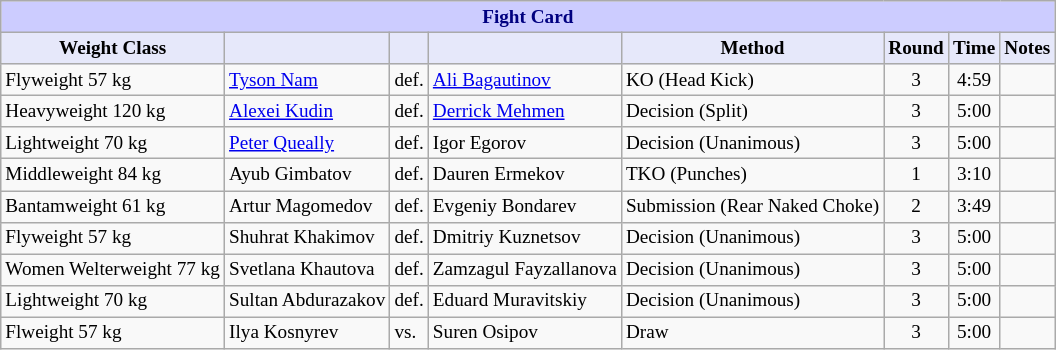<table class="wikitable" style="font-size: 80%;">
<tr>
<th colspan="8" style="background-color: #ccf; color: #000080; text-align: center;"><strong>Fight Card</strong></th>
</tr>
<tr>
<th colspan="1" style="background-color: #E6E8FA; color: #000000; text-align: center;">Weight Class</th>
<th colspan="1" style="background-color: #E6E8FA; color: #000000; text-align: center;"></th>
<th colspan="1" style="background-color: #E6E8FA; color: #000000; text-align: center;"></th>
<th colspan="1" style="background-color: #E6E8FA; color: #000000; text-align: center;"></th>
<th colspan="1" style="background-color: #E6E8FA; color: #000000; text-align: center;">Method</th>
<th colspan="1" style="background-color: #E6E8FA; color: #000000; text-align: center;">Round</th>
<th colspan="1" style="background-color: #E6E8FA; color: #000000; text-align: center;">Time</th>
<th colspan="1" style="background-color: #E6E8FA; color: #000000; text-align: center;">Notes</th>
</tr>
<tr>
<td>Flyweight 57 kg</td>
<td> <a href='#'>Tyson Nam</a></td>
<td>def.</td>
<td> <a href='#'>Ali Bagautinov</a></td>
<td>KO (Head Kick)</td>
<td align=center>3</td>
<td align=center>4:59</td>
<td></td>
</tr>
<tr>
<td>Heavyweight 120 kg</td>
<td> <a href='#'>Alexei Kudin</a></td>
<td>def.</td>
<td> <a href='#'>Derrick Mehmen</a></td>
<td>Decision (Split)</td>
<td align=center>3</td>
<td align=center>5:00</td>
<td></td>
</tr>
<tr>
<td>Lightweight 70 kg</td>
<td> <a href='#'>Peter Queally</a></td>
<td>def.</td>
<td> Igor Egorov</td>
<td>Decision (Unanimous)</td>
<td align=center>3</td>
<td align=center>5:00</td>
<td></td>
</tr>
<tr>
<td>Middleweight 84 kg</td>
<td> Ayub Gimbatov</td>
<td>def.</td>
<td> Dauren Ermekov</td>
<td>TKO (Punches)</td>
<td align=center>1</td>
<td align=center>3:10</td>
<td></td>
</tr>
<tr>
<td>Bantamweight 61 kg</td>
<td>  Artur Magomedov</td>
<td>def.</td>
<td> Evgeniy Bondarev</td>
<td>Submission (Rear Naked Choke)</td>
<td align=center>2</td>
<td align=center>3:49</td>
<td></td>
</tr>
<tr>
<td>Flyweight 57 kg</td>
<td> Shuhrat Khakimov</td>
<td>def.</td>
<td> Dmitriy Kuznetsov</td>
<td>Decision (Unanimous)</td>
<td align=center>3</td>
<td align=center>5:00</td>
<td></td>
</tr>
<tr>
<td>Women Welterweight 77 kg</td>
<td> Svetlana Khautova</td>
<td>def.</td>
<td> Zamzagul Fayzallanova</td>
<td>Decision (Unanimous)</td>
<td align=center>3</td>
<td align=center>5:00</td>
<td></td>
</tr>
<tr>
<td>Lightweight 70 kg</td>
<td> Sultan Abdurazakov</td>
<td>def.</td>
<td> Eduard Muravitskiy</td>
<td>Decision (Unanimous)</td>
<td align=center>3</td>
<td align=center>5:00</td>
<td></td>
</tr>
<tr>
<td>Flweight 57 kg</td>
<td> Ilya Kosnyrev</td>
<td>vs.</td>
<td> Suren Osipov</td>
<td>Draw</td>
<td align=center>3</td>
<td align=center>5:00</td>
<td></td>
</tr>
</table>
